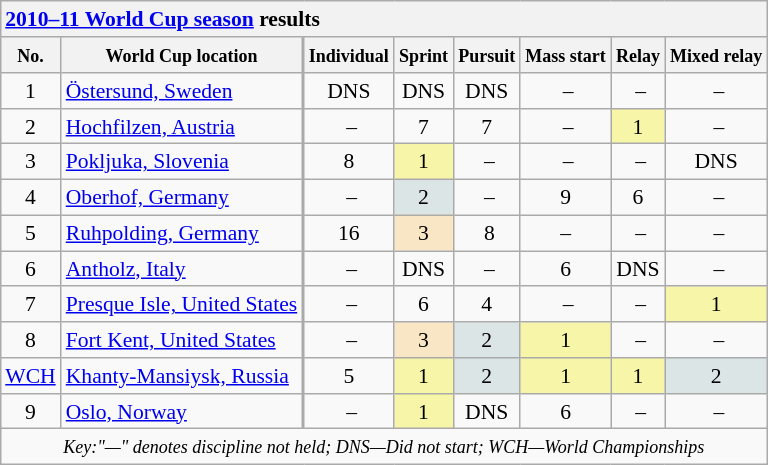<table class="wikitable collapsible collapsed" style="font-size:90%; text-align:center; float:right; margin:1em 0 1em 1em;">
<tr>
<th colspan="9" style="white-space:nowrap; text-align:left;"><a href='#'>2010–11 World Cup season</a> results  </th>
</tr>
<tr>
<th><small>No.</small></th>
<th><small>World Cup location</small></th>
<td rowspan="11" style="border-bottom-width:2x; padding:0;"></td>
<th><small>Individual</small></th>
<th><small>Sprint</small></th>
<th><small>Pursuit</small></th>
<th><small>Mass start</small></th>
<th><small>Relay</small></th>
<th><small>Mixed relay</small></th>
</tr>
<tr>
<td>1</td>
<td style="text-align:left;"><a href='#'>Östersund, Sweden</a></td>
<td>DNS</td>
<td>DNS</td>
<td>DNS</td>
<td> –</td>
<td> –</td>
<td> –</td>
</tr>
<tr>
<td>2</td>
<td style="text-align:left;"><a href='#'>Hochfilzen, Austria</a></td>
<td> –</td>
<td>7</td>
<td>7</td>
<td> –</td>
<td style="background:#f7f6a8;">1</td>
<td> –</td>
</tr>
<tr>
<td>3</td>
<td style="text-align:left;"><a href='#'>Pokljuka, Slovenia</a></td>
<td>8</td>
<td style="background:#f7f6a8;">1</td>
<td> –</td>
<td> –</td>
<td> –</td>
<td>DNS</td>
</tr>
<tr>
<td>4</td>
<td style="text-align:left;"><a href='#'>Oberhof, Germany</a></td>
<td> –</td>
<td style="background:#dce5e5;">2</td>
<td> –</td>
<td>9</td>
<td>6</td>
<td> –</td>
</tr>
<tr>
<td>5</td>
<td style="text-align:left;"><a href='#'>Ruhpolding, Germany</a></td>
<td>16</td>
<td style="background:#f8e6c4;">3</td>
<td> 8</td>
<td>–</td>
<td> –</td>
<td> –</td>
</tr>
<tr>
<td>6</td>
<td style="text-align:left;"><a href='#'>Antholz, Italy</a></td>
<td> –</td>
<td>DNS</td>
<td> –</td>
<td>6</td>
<td>DNS</td>
<td> –</td>
</tr>
<tr>
<td>7</td>
<td style="text-align:left;"><a href='#'>Presque Isle, United States</a></td>
<td> –</td>
<td>6</td>
<td>4</td>
<td> –</td>
<td> –</td>
<td style="background:#f7f6a8;">1</td>
</tr>
<tr>
<td>8</td>
<td style="text-align:left;"><a href='#'>Fort Kent, United States</a></td>
<td> –</td>
<td style="background:#f8e6c4;">3</td>
<td style="background:#dce5e5;">2</td>
<td style="background:#f7f6a8;">1</td>
<td> –</td>
<td> –</td>
</tr>
<tr>
<td><a href='#'>WCH</a></td>
<td style="text-align:left;"><a href='#'>Khanty-Mansiysk, Russia</a></td>
<td>5</td>
<td style="background:#f7f6a8;">1</td>
<td style="background:#dce5e5;">2</td>
<td style="background:#f7f6a8;">1</td>
<td style="background:#f7f6a8;">1</td>
<td style="background:#dce5e5;">2</td>
</tr>
<tr>
<td>9</td>
<td style="text-align:left;"><a href='#'>Oslo, Norway</a></td>
<td> –</td>
<td style="background:#f7f6a8;">1</td>
<td>DNS</td>
<td>6</td>
<td> –</td>
<td> –</td>
</tr>
<tr>
<td style="text-align:center;" colspan="9"><small><em>Key:"—" denotes discipline not held; DNS—Did not start; WCH—World Championships</em></small></td>
</tr>
</table>
